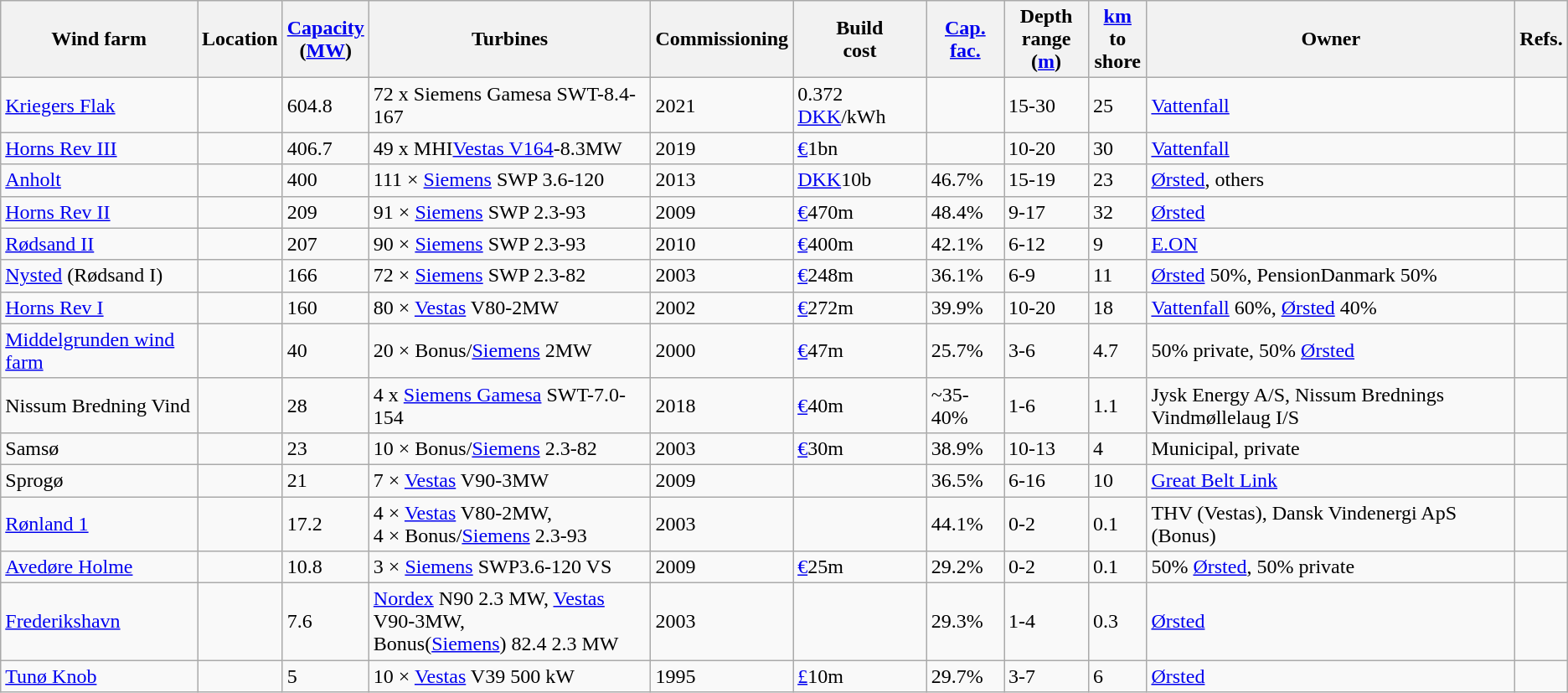<table class="wikitable sortable">
<tr>
<th>Wind farm</th>
<th>Location</th>
<th><a href='#'>Capacity</a><br> (<a href='#'>MW</a>)</th>
<th>Turbines</th>
<th>Commissioning</th>
<th>Build<br>cost</th>
<th><a href='#'>Cap.<br>fac.</a></th>
<th>Depth<br>range (<a href='#'>m</a>)</th>
<th><a href='#'>km</a> to<br>shore</th>
<th>Owner</th>
<th>Refs.</th>
</tr>
<tr>
<td><a href='#'>Kriegers Flak</a></td>
<td></td>
<td>604.8</td>
<td>72 x Siemens Gamesa SWT-8.4-167</td>
<td>2021</td>
<td>0.372 <a href='#'>DKK</a>/kWh</td>
<td></td>
<td>15-30</td>
<td>25</td>
<td><a href='#'>Vattenfall</a></td>
<td></td>
</tr>
<tr>
<td><a href='#'>Horns Rev III</a></td>
<td></td>
<td>406.7</td>
<td>49 x MHI<a href='#'>Vestas V164</a>-8.3MW</td>
<td>2019</td>
<td data-sort-value="1000000000"><a href='#'>€</a>1bn</td>
<td></td>
<td>10-20</td>
<td>30</td>
<td><a href='#'>Vattenfall</a></td>
<td></td>
</tr>
<tr>
<td><a href='#'>Anholt</a></td>
<td></td>
<td>400</td>
<td>111 × <a href='#'>Siemens</a> SWP 3.6-120</td>
<td>2013</td>
<td data-sort-value="1340414295"><a href='#'>DKK</a>10b</td>
<td>46.7%</td>
<td>15-19</td>
<td>23</td>
<td><a href='#'>Ørsted</a>, others</td>
<td></td>
</tr>
<tr>
<td><a href='#'>Horns Rev II</a></td>
<td></td>
<td>209</td>
<td>91 × <a href='#'>Siemens</a> SWP 2.3-93</td>
<td>2009</td>
<td data-sort-value="470000000"><a href='#'>€</a>470m</td>
<td>48.4%</td>
<td>9-17</td>
<td>32</td>
<td><a href='#'>Ørsted</a></td>
<td></td>
</tr>
<tr>
<td><a href='#'>Rødsand II</a></td>
<td></td>
<td>207</td>
<td>90 × <a href='#'>Siemens</a> SWP 2.3-93</td>
<td>2010</td>
<td data-sort-value="400000000"><a href='#'>€</a>400m</td>
<td>42.1%</td>
<td>6-12</td>
<td>9</td>
<td><a href='#'>E.ON</a></td>
<td></td>
</tr>
<tr>
<td><a href='#'>Nysted</a> (Rødsand I)</td>
<td></td>
<td>166</td>
<td>72 × <a href='#'>Siemens</a> SWP 2.3-82</td>
<td>2003</td>
<td data-sort-value="248000000"><a href='#'>€</a>248m</td>
<td>36.1%</td>
<td>6-9</td>
<td>11</td>
<td><a href='#'>Ørsted</a> 50%, PensionDanmark 50%</td>
<td></td>
</tr>
<tr>
<td><a href='#'> Horns Rev I</a></td>
<td></td>
<td>160</td>
<td>80 × <a href='#'>Vestas</a> V80-2MW</td>
<td>2002</td>
<td data-sort-value="272000000"><a href='#'>€</a>272m</td>
<td>39.9%</td>
<td>10-20</td>
<td>18</td>
<td><a href='#'>Vattenfall</a> 60%, <a href='#'>Ørsted</a> 40%</td>
<td></td>
</tr>
<tr>
<td><a href='#'>Middelgrunden wind farm</a></td>
<td></td>
<td>40</td>
<td>20 × Bonus/<a href='#'>Siemens</a> 2MW</td>
<td>2000</td>
<td data-sort-value="47000000"><a href='#'>€</a>47m</td>
<td>25.7%</td>
<td>3-6</td>
<td>4.7</td>
<td>50% private, 50% <a href='#'>Ørsted</a></td>
<td></td>
</tr>
<tr>
<td>Nissum Bredning Vind</td>
<td></td>
<td>28</td>
<td>4 x <a href='#'>Siemens Gamesa</a> SWT-7.0-154</td>
<td>2018</td>
<td data-sort-value="40000000"><a href='#'>€</a>40m</td>
<td>~35-40%</td>
<td>1-6</td>
<td>1.1</td>
<td>Jysk Energy A/S, Nissum Brednings Vindmøllelaug I/S</td>
<td></td>
</tr>
<tr>
<td>Samsø</td>
<td></td>
<td>23</td>
<td>10 × Bonus/<a href='#'>Siemens</a> 2.3-82</td>
<td>2003</td>
<td data-sort-value="30000000"><a href='#'>€</a>30m</td>
<td>38.9%</td>
<td>10-13</td>
<td>4</td>
<td>Municipal, private</td>
<td></td>
</tr>
<tr>
<td>Sprogø</td>
<td></td>
<td>21</td>
<td>7 × <a href='#'>Vestas</a> V90-3MW</td>
<td>2009</td>
<td></td>
<td>36.5%</td>
<td>6-16</td>
<td>10</td>
<td><a href='#'>Great Belt Link</a></td>
<td></td>
</tr>
<tr>
<td><a href='#'>Rønland 1</a></td>
<td></td>
<td>17.2</td>
<td>4 × <a href='#'>Vestas</a> V80-2MW, <br>4 × Bonus/<a href='#'>Siemens</a> 2.3-93</td>
<td>2003</td>
<td></td>
<td>44.1%</td>
<td>0-2</td>
<td>0.1</td>
<td>THV (Vestas), Dansk Vindenergi ApS (Bonus)</td>
<td></td>
</tr>
<tr>
<td><a href='#'>Avedøre Holme</a></td>
<td></td>
<td>10.8</td>
<td>3 × <a href='#'>Siemens</a> SWP3.6-120 VS</td>
<td>2009</td>
<td data-sort-value="25000000"><a href='#'>€</a>25m</td>
<td>29.2%</td>
<td>0-2</td>
<td>0.1</td>
<td>50% <a href='#'>Ørsted</a>, 50% private</td>
<td></td>
</tr>
<tr>
<td><a href='#'>Frederikshavn</a></td>
<td></td>
<td>7.6</td>
<td data-sort-value="3"><a href='#'>Nordex</a> N90 2.3 MW, <a href='#'>Vestas</a> V90-3MW, <br>Bonus(<a href='#'>Siemens</a>) 82.4 2.3 MW</td>
<td>2003</td>
<td></td>
<td>29.3%</td>
<td>1-4</td>
<td>0.3</td>
<td><a href='#'>Ørsted</a></td>
<td></td>
</tr>
<tr>
<td><a href='#'>Tunø Knob</a></td>
<td></td>
<td>5</td>
<td>10 × <a href='#'>Vestas</a> V39 500 kW</td>
<td>1995</td>
<td data-sort-value="15000000"><a href='#'>£</a>10m</td>
<td>29.7%</td>
<td>3-7</td>
<td>6</td>
<td><a href='#'>Ørsted</a></td>
<td></td>
</tr>
</table>
